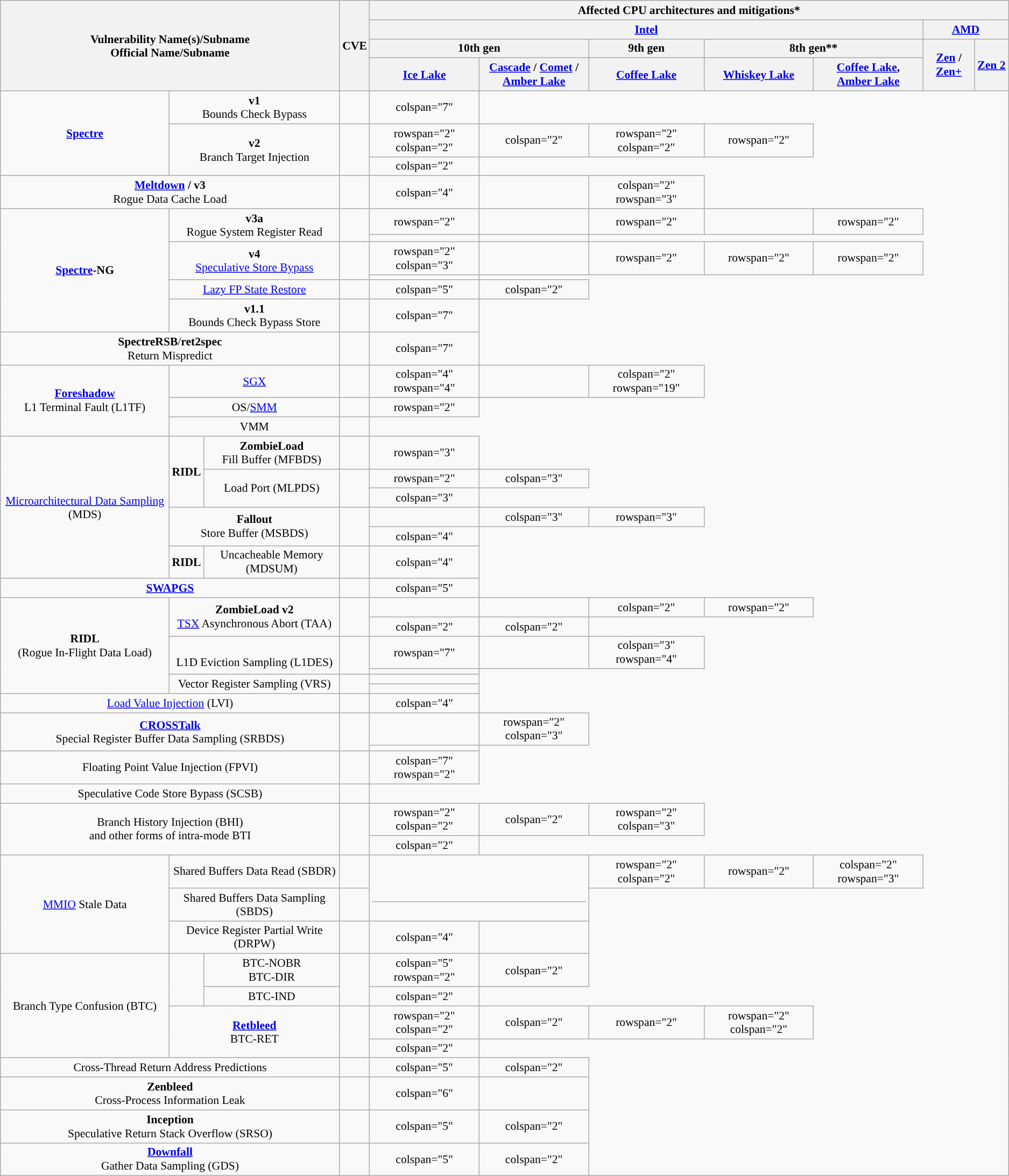<table class="wikitable sortable" style="text-align: center; font-size: 90%; height: 0">
<tr>
<th rowspan="4" colspan="3"><strong>Vulnerability Name(s)/Subname</strong><br>Official Name/Subname</th>
<th rowspan="4">CVE</th>
<th colspan="7">Affected CPU architectures and mitigations*</th>
</tr>
<tr>
<th colspan="5"><a href='#'>Intel</a></th>
<th colspan="2"><a href='#'>AMD</a></th>
</tr>
<tr>
<th colspan="2">10th gen</th>
<th>9th gen</th>
<th colspan="2">8th gen**</th>
<th rowspan="2"><a href='#'>Zen</a> / <a href='#'>Zen+</a></th>
<th rowspan="2"><a href='#'>Zen&nbsp;2</a></th>
</tr>
<tr>
<th><a href='#'>Ice Lake</a></th>
<th><a href='#'>Cascade</a> / <a href='#'>Comet</a> /<br><a href='#'>Amber Lake</a></th>
<th><a href='#'>Coffee Lake</a></th>
<th><a href='#'>Whiskey Lake</a></th>
<th><a href='#'>Coffee Lake</a>,<br><a href='#'>Amber Lake</a></th>
</tr>
<tr>
<td rowspan="3"><strong><a href='#'>Spectre</a></strong></td>
<td colspan="2"><strong>v1</strong><br>Bounds Check Bypass</td>
<td></td>
<td>colspan="7" </td>
</tr>
<tr>
<td rowspan="2" colspan="2"><strong>v2</strong><br>Branch Target Injection</td>
<td rowspan="2"></td>
<td>rowspan="2" colspan="2" </td>
<td>colspan="2" </td>
<td>rowspan="2" colspan="2" </td>
<td>rowspan="2" </td>
</tr>
<tr>
<td>colspan="2" </td>
</tr>
<tr>
<td colspan="3"><strong><a href='#'>Meltdown</a> / v3</strong><br>Rogue Data Cache Load</td>
<td></td>
<td>colspan="4" </td>
<td></td>
<td>colspan="2" rowspan="3" </td>
</tr>
<tr>
<td rowspan="6"><strong><a href='#'>Spectre</a>-NG</strong></td>
<td rowspan="2" colspan="2"><strong>v3a</strong><br>Rogue System Register Read</td>
<td rowspan="2"></td>
<td>rowspan="2" </td>
<td></td>
<td>rowspan="2" </td>
<td></td>
<td>rowspan="2" </td>
</tr>
<tr>
<td></td>
<td></td>
</tr>
<tr>
<td rowspan="2" colspan="2"><strong>v4</strong><br><a href='#'>Speculative Store Bypass</a></td>
<td rowspan="2"></td>
<td>rowspan="2" colspan="3" </td>
<td></td>
<td>rowspan="2" </td>
<td>rowspan="2" </td>
<td>rowspan="2" </td>
</tr>
<tr>
<td></td>
</tr>
<tr>
<td colspan="2"><a href='#'>Lazy FP State Restore</a></td>
<td></td>
<td>colspan="5" </td>
<td>colspan="2" </td>
</tr>
<tr>
<td colspan="2"><strong>v1.1</strong><br>Bounds Check Bypass Store</td>
<td></td>
<td>colspan="7" </td>
</tr>
<tr>
<td colspan="3"><strong>SpectreRSB</strong>/<strong>ret2spec</strong><br>Return Mispredict</td>
<td></td>
<td>colspan="7" </td>
</tr>
<tr>
<td rowspan="3"><strong><a href='#'>Foreshadow</a></strong><br>L1 Terminal Fault (L1TF)</td>
<td colspan="2"><a href='#'>SGX</a></td>
<td></td>
<td>colspan="4" rowspan="4" </td>
<td></td>
<td>colspan="2" rowspan="19" </td>
</tr>
<tr>
<td colspan="2">OS/<a href='#'>SMM</a></td>
<td></td>
<td>rowspan="2" </td>
</tr>
<tr>
<td colspan="2">VMM</td>
<td></td>
</tr>
<tr>
<td rowspan="6"><a href='#'>Microarchitectural Data Sampling</a> (MDS)</td>
<td rowspan="3"><strong>RIDL</strong></td>
<td><strong>ZombieLoad</strong><br>Fill Buffer (MFBDS)</td>
<td></td>
<td>rowspan="3" </td>
</tr>
<tr>
<td rowspan="2">Load Port (MLPDS)</td>
<td rowspan="2"></td>
<td>rowspan="2" </td>
<td>colspan="3" </td>
</tr>
<tr>
<td>colspan="3" </td>
</tr>
<tr>
<td rowspan="2" colspan="2"><strong>Fallout</strong><br>Store Buffer (MSBDS)</td>
<td rowspan="2"></td>
<td></td>
<td>colspan="3" </td>
<td>rowspan="3" </td>
</tr>
<tr>
<td>colspan="4" </td>
</tr>
<tr>
<td><strong>RIDL</strong></td>
<td>Uncacheable Memory (MDSUM)</td>
<td></td>
<td>colspan="4" </td>
</tr>
<tr>
<td colspan="3"><strong><a href='#'>SWAPGS</a></strong></td>
<td></td>
<td>colspan="5" </td>
</tr>
<tr>
<td rowspan="6"><strong>RIDL</strong><br>(Rogue In-Flight Data Load)</td>
<td rowspan="2" colspan="2"><strong>ZombieLoad v2</strong><br><a href='#'>TSX</a> Asynchronous Abort (TAA)</td>
<td rowspan="2"></td>
<td></td>
<td></td>
<td>colspan="2" </td>
<td>rowspan="2" </td>
</tr>
<tr>
<td>colspan="2" </td>
<td>colspan="2" </td>
</tr>
<tr>
<td rowspan="2" colspan="2"><br>L1D Eviction Sampling (L1DES)</td>
<td rowspan="2"></td>
<td>rowspan="7" </td>
<td></td>
<td>colspan="3" rowspan="4" </td>
</tr>
<tr>
<td></td>
</tr>
<tr>
<td rowspan="2" colspan="2">Vector Register Sampling (VRS)</td>
<td rowspan="2"></td>
<td></td>
</tr>
<tr>
<td></td>
</tr>
<tr>
<td colspan="3"><a href='#'>Load Value Injection</a> (LVI)</td>
<td></td>
<td>colspan="4" </td>
</tr>
<tr>
<td rowspan="2" colspan="3"><strong><a href='#'>CROSSTalk</a></strong><br>Special Register Buffer Data Sampling (SRBDS)</td>
<td rowspan="2"></td>
<td></td>
<td>rowspan="2" colspan="3" </td>
</tr>
<tr>
<td></td>
</tr>
<tr>
<td colspan="3">Floating Point Value Injection (FPVI)</td>
<td><br></td>
<td>colspan="7" rowspan="2" </td>
</tr>
<tr>
<td colspan="3">Speculative Code Store Bypass (SCSB)</td>
<td><br></td>
</tr>
<tr>
<td rowspan="2" colspan="3">Branch History Injection (BHI)<br>and other forms of intra-mode BTI</td>
<td rowspan="2"><br></td>
<td>rowspan="2" colspan="2" </td>
<td>colspan="2" </td>
<td>rowspan="2" colspan="3" </td>
</tr>
<tr>
<td>colspan="2" </td>
</tr>
<tr>
<td rowspan="3"><a href='#'>MMIO</a> Stale Data</td>
<td colspan="2">Shared Buffers Data Read (SBDR)</td>
<td></td>
<td rowspan="2" colspan="2" style="height: 100%"><br><table class="wikitable" style="height: 100%; width: 100%; margin: 0; border: hidden">
<tr>
<td></td>
</tr>
<tr>
<td></td>
</tr>
</table>
</td>
<td>rowspan="2" colspan="2" </td>
<td>rowspan="2" </td>
<td>colspan="2" rowspan="3" </td>
</tr>
<tr>
<td colspan="2">Shared Buffers Data Sampling (SBDS)</td>
<td></td>
</tr>
<tr>
<td colspan="2">Device Register Partial Write (DRPW)</td>
<td></td>
<td>colspan="4" </td>
<td></td>
</tr>
<tr>
<td rowspan="4">Branch Type Confusion (BTC)</td>
<td rowspan="2"></td>
<td>BTC-NOBR<br>BTC-DIR</td>
<td rowspan="2"></td>
<td>colspan="5" rowspan="2" </td>
<td>colspan="2" </td>
</tr>
<tr>
<td>BTC-IND</td>
<td>colspan="2" </td>
</tr>
<tr>
<td rowspan="2" colspan="2"><strong><a href='#'>Retbleed</a></strong><br>BTC-RET</td>
<td rowspan="2"><br></td>
<td>rowspan="2" colspan="2" </td>
<td>colspan="2" </td>
<td>rowspan="2" </td>
<td>rowspan="2" colspan="2" </td>
</tr>
<tr>
<td>colspan="2" </td>
</tr>
<tr>
<td colspan="3">Cross-Thread Return Address Predictions</td>
<td></td>
<td>colspan="5" </td>
<td>colspan="2" </td>
</tr>
<tr>
<td colspan="3"><strong>Zenbleed</strong><br>Cross-Process Information Leak</td>
<td></td>
<td>colspan="6" </td>
<td></td>
</tr>
<tr>
<td colspan="3"><strong>Inception</strong><br>Speculative Return Stack Overflow (SRSO)</td>
<td></td>
<td>colspan="5" </td>
<td>colspan="2" </td>
</tr>
<tr>
<td colspan="3"><strong><a href='#'>Downfall</a></strong><br>Gather Data Sampling (GDS)</td>
<td></td>
<td>colspan="5" </td>
<td>colspan="2" </td>
</tr>
</table>
